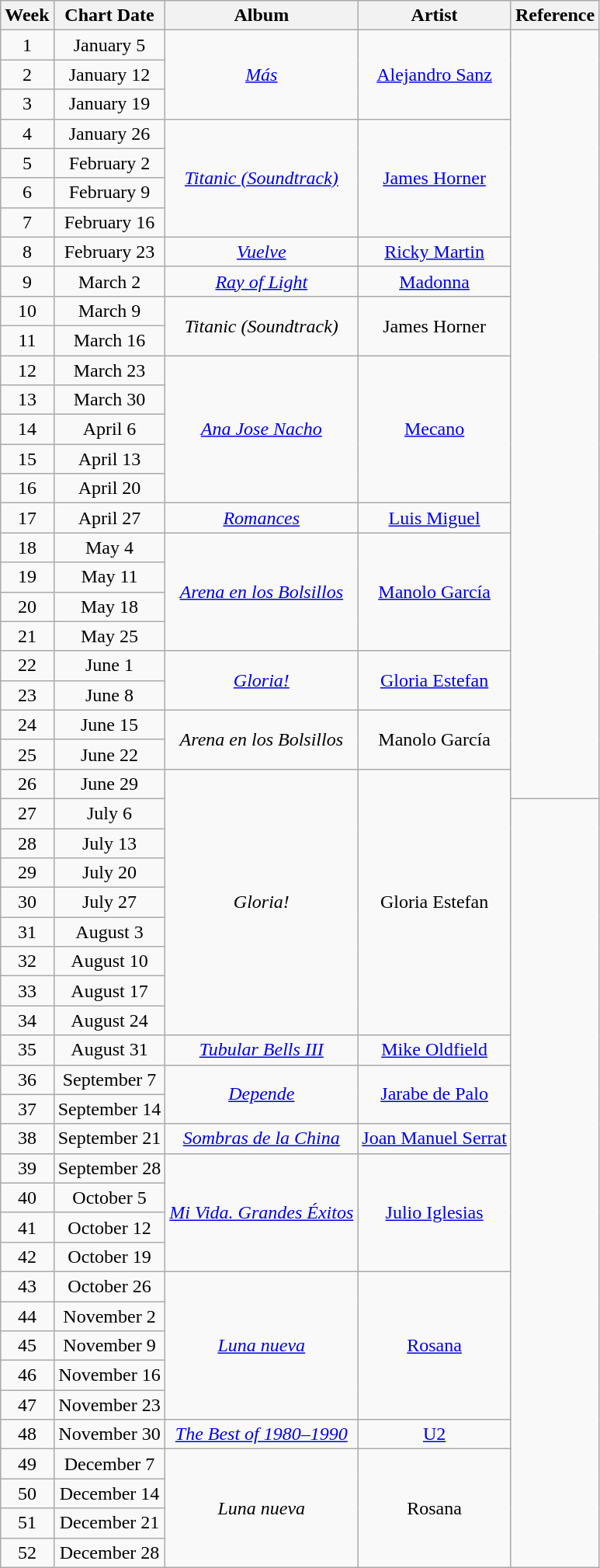<table class="wikitable" style="text-align: center">
<tr>
<th width="">Week</th>
<th width="">Chart Date</th>
<th width="">Album</th>
<th width="">Artist</th>
<th width="" class="unsortable">Reference</th>
</tr>
<tr>
<td>1</td>
<td>January 5</td>
<td rowspan="3"><em><a href='#'>Más</a></em></td>
<td rowspan="3"><a href='#'>Alejandro Sanz</a></td>
<td rowspan="26"></td>
</tr>
<tr>
<td>2</td>
<td>January 12</td>
</tr>
<tr>
<td>3</td>
<td>January 19</td>
</tr>
<tr>
<td>4</td>
<td>January 26</td>
<td rowspan="4"><em><a href='#'>Titanic (Soundtrack)</a></em></td>
<td rowspan="4"><a href='#'>James Horner</a></td>
</tr>
<tr>
<td>5</td>
<td>February 2</td>
</tr>
<tr>
<td>6</td>
<td>February 9</td>
</tr>
<tr>
<td>7</td>
<td>February 16</td>
</tr>
<tr>
<td>8</td>
<td>February 23</td>
<td><em><a href='#'>Vuelve</a></em></td>
<td><a href='#'>Ricky Martin</a></td>
</tr>
<tr>
<td>9</td>
<td>March 2</td>
<td><em><a href='#'>Ray of Light</a></em></td>
<td><a href='#'>Madonna</a></td>
</tr>
<tr>
<td>10</td>
<td>March 9</td>
<td rowspan="2"><em>Titanic (Soundtrack)</em></td>
<td rowspan="2">James Horner</td>
</tr>
<tr>
<td>11</td>
<td>March 16</td>
</tr>
<tr>
<td>12</td>
<td>March 23</td>
<td rowspan="5"><em><a href='#'>Ana Jose Nacho</a></em></td>
<td rowspan="5"><a href='#'>Mecano</a></td>
</tr>
<tr>
<td>13</td>
<td>March 30</td>
</tr>
<tr>
<td>14</td>
<td>April 6</td>
</tr>
<tr>
<td>15</td>
<td>April 13</td>
</tr>
<tr>
<td>16</td>
<td>April 20</td>
</tr>
<tr>
<td>17</td>
<td>April 27</td>
<td><em><a href='#'>Romances</a></em></td>
<td><a href='#'>Luis Miguel</a></td>
</tr>
<tr>
<td>18</td>
<td>May 4</td>
<td rowspan="4"><em><a href='#'>Arena en los Bolsillos</a></em></td>
<td rowspan="4"><a href='#'>Manolo García</a></td>
</tr>
<tr>
<td>19</td>
<td>May 11</td>
</tr>
<tr>
<td>20</td>
<td>May 18</td>
</tr>
<tr>
<td>21</td>
<td>May 25</td>
</tr>
<tr>
<td>22</td>
<td>June 1</td>
<td rowspan="2"><em><a href='#'>Gloria!</a></em></td>
<td rowspan="2"><a href='#'>Gloria Estefan</a></td>
</tr>
<tr>
<td>23</td>
<td>June 8</td>
</tr>
<tr>
<td>24</td>
<td>June 15</td>
<td rowspan="2"><em>Arena en los Bolsillos</em></td>
<td rowspan="2">Manolo García</td>
</tr>
<tr>
<td>25</td>
<td>June 22</td>
</tr>
<tr>
<td>26</td>
<td>June 29</td>
<td rowspan="9"><em>Gloria!</em></td>
<td rowspan="9">Gloria Estefan</td>
</tr>
<tr>
<td>27</td>
<td>July 6</td>
<td rowspan="26"></td>
</tr>
<tr>
<td>28</td>
<td>July 13</td>
</tr>
<tr>
<td>29</td>
<td>July 20</td>
</tr>
<tr>
<td>30</td>
<td>July 27</td>
</tr>
<tr>
<td>31</td>
<td>August 3</td>
</tr>
<tr>
<td>32</td>
<td>August 10</td>
</tr>
<tr>
<td>33</td>
<td>August 17</td>
</tr>
<tr>
<td>34</td>
<td>August 24</td>
</tr>
<tr>
<td>35</td>
<td>August 31</td>
<td><em><a href='#'>Tubular Bells III</a></em></td>
<td><a href='#'>Mike Oldfield</a></td>
</tr>
<tr>
<td>36</td>
<td>September 7</td>
<td rowspan="2"><em><a href='#'>Depende</a></em></td>
<td rowspan="2"><a href='#'>Jarabe de Palo</a></td>
</tr>
<tr>
<td>37</td>
<td>September 14</td>
</tr>
<tr>
<td>38</td>
<td>September 21</td>
<td><em><a href='#'>Sombras de la China</a></em></td>
<td><a href='#'>Joan Manuel Serrat</a></td>
</tr>
<tr>
<td>39</td>
<td>September 28</td>
<td rowspan="4"><em><a href='#'>Mi Vida. Grandes Éxitos</a></em></td>
<td rowspan="4"><a href='#'>Julio Iglesias</a></td>
</tr>
<tr>
<td>40</td>
<td>October 5</td>
</tr>
<tr>
<td>41</td>
<td>October 12</td>
</tr>
<tr>
<td>42</td>
<td>October 19</td>
</tr>
<tr>
<td>43</td>
<td>October 26</td>
<td rowspan="5"><em><a href='#'>Luna nueva</a></em></td>
<td rowspan="5"><a href='#'>Rosana</a></td>
</tr>
<tr>
<td>44</td>
<td>November 2</td>
</tr>
<tr>
<td>45</td>
<td>November 9</td>
</tr>
<tr>
<td>46</td>
<td>November 16</td>
</tr>
<tr>
<td>47</td>
<td>November 23</td>
</tr>
<tr>
<td>48</td>
<td>November 30</td>
<td><em><a href='#'>The Best of 1980–1990</a></em></td>
<td><a href='#'>U2</a></td>
</tr>
<tr>
<td>49</td>
<td>December 7</td>
<td rowspan="4"><em>Luna nueva</em></td>
<td rowspan="4">Rosana</td>
</tr>
<tr>
<td>50</td>
<td>December 14</td>
</tr>
<tr>
<td>51</td>
<td>December 21</td>
</tr>
<tr>
<td>52</td>
<td>December 28</td>
</tr>
</table>
